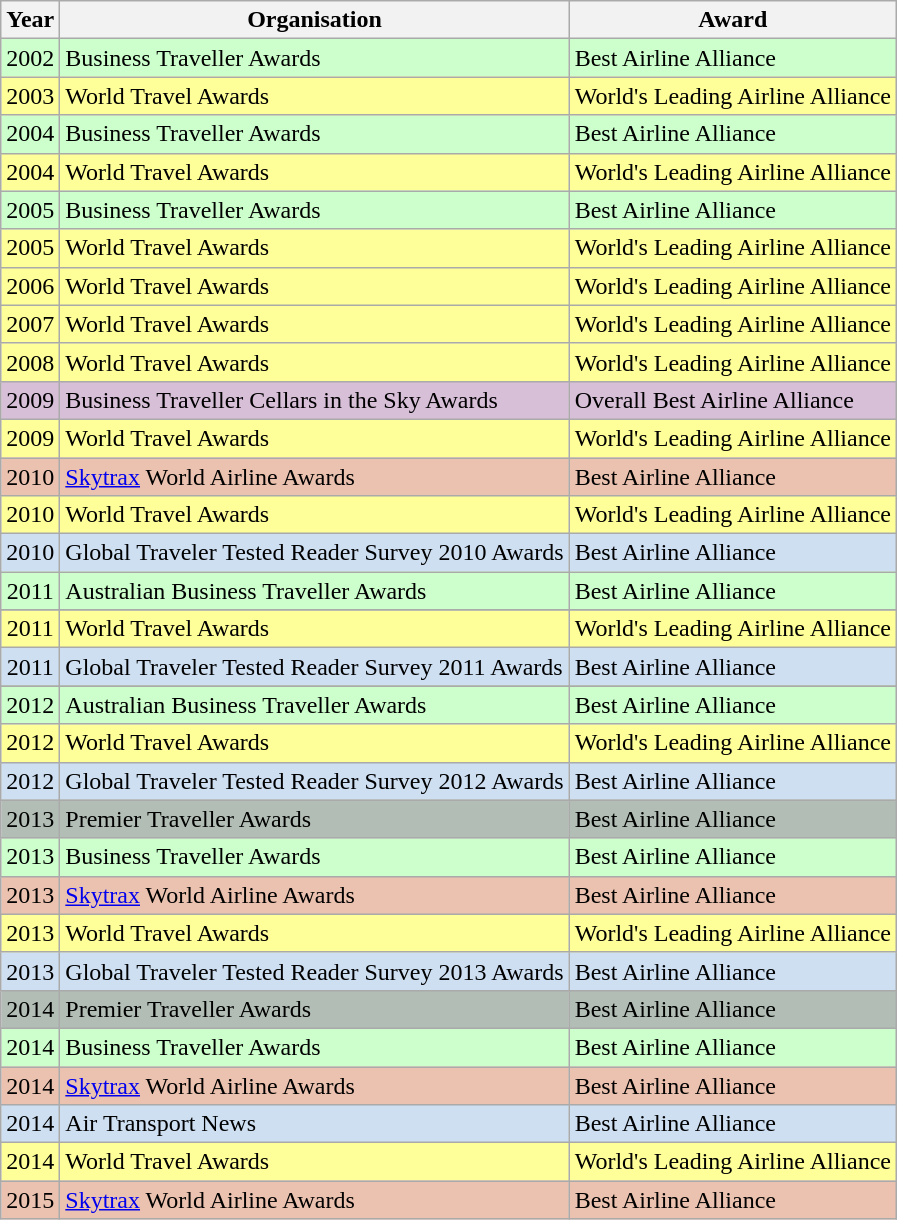<table class="wikitable sortable mw-collapsible mw-collapsed">
<tr>
<th>Year</th>
<th>Organisation</th>
<th>Award</th>
</tr>
<tr style="background:#cfc;">
<td style="text-align: center">2002</td>
<td>Business Traveller Awards</td>
<td>Best Airline Alliance</td>
</tr>
<tr style="background:#ff9;">
<td style="text-align: center">2003</td>
<td>World Travel Awards</td>
<td>World's Leading Airline Alliance</td>
</tr>
<tr style="background:#cfc;">
<td style="text-align: center">2004</td>
<td>Business Traveller Awards</td>
<td>Best Airline Alliance</td>
</tr>
<tr style="background:#ff9;">
<td style="text-align: center">2004</td>
<td>World Travel Awards</td>
<td>World's Leading Airline Alliance</td>
</tr>
<tr style="background:#cfc;">
<td style="text-align: center">2005</td>
<td>Business Traveller Awards</td>
<td>Best Airline Alliance</td>
</tr>
<tr style="background:#ff9;">
<td style="text-align: center">2005</td>
<td>World Travel Awards</td>
<td>World's Leading Airline Alliance</td>
</tr>
<tr style="background:#ff9;">
<td style="text-align: center">2006</td>
<td>World Travel Awards</td>
<td>World's Leading Airline Alliance</td>
</tr>
<tr style="background:#ff9;">
<td style="text-align: center">2007</td>
<td>World Travel Awards</td>
<td>World's Leading Airline Alliance</td>
</tr>
<tr style="background:#ff9;">
<td style="text-align: center">2008</td>
<td>World Travel Awards</td>
<td>World's Leading Airline Alliance</td>
</tr>
<tr style="background:thistle;">
<td style="text-align: center">2009</td>
<td>Business Traveller Cellars in the Sky Awards</td>
<td>Overall Best Airline Alliance</td>
</tr>
<tr style="background:#ff9;">
<td style="text-align: center">2009</td>
<td>World Travel Awards</td>
<td>World's Leading Airline Alliance</td>
</tr>
<tr style="background:#ebc2af;">
<td style="text-align: center">2010</td>
<td><a href='#'>Skytrax</a> World Airline Awards</td>
<td>Best Airline Alliance</td>
</tr>
<tr style="background:#ff9;">
<td style="text-align: center">2010</td>
<td>World Travel Awards</td>
<td>World's Leading Airline Alliance</td>
</tr>
<tr style="background:#cedff2;">
<td style="text-align: center">2010</td>
<td>Global Traveler Tested Reader Survey 2010 Awards</td>
<td>Best Airline Alliance</td>
</tr>
<tr style="background:#cfc;">
<td style="text-align: center">2011</td>
<td>Australian Business Traveller Awards</td>
<td>Best Airline Alliance</td>
</tr>
<tr style="background:#ebc2af;">
</tr>
<tr style="background:#ff9;">
<td style="text-align: center">2011</td>
<td>World Travel Awards</td>
<td>World's Leading Airline Alliance</td>
</tr>
<tr style="background:#cedff2;">
<td style="text-align: center">2011</td>
<td>Global Traveler Tested Reader Survey 2011 Awards</td>
<td>Best Airline Alliance</td>
</tr>
<tr style="background:#ff9;">
</tr>
<tr style="background:#cfc;">
<td style="text-align: center">2012</td>
<td>Australian Business Traveller Awards</td>
<td>Best Airline Alliance</td>
</tr>
<tr style="background:#ff9;">
<td style="text-align: center">2012</td>
<td>World Travel Awards</td>
<td>World's Leading Airline Alliance</td>
</tr>
<tr style="background:#cedff2;">
<td style="text-align: center">2012</td>
<td>Global Traveler Tested Reader Survey 2012 Awards</td>
<td>Best Airline Alliance</td>
</tr>
<tr style="background:#B2BEB5;">
<td style="text-align: center">2013</td>
<td>Premier Traveller Awards</td>
<td>Best Airline Alliance</td>
</tr>
<tr style="background:#cfc;">
<td style="text-align: center">2013</td>
<td>Business Traveller Awards</td>
<td>Best Airline Alliance</td>
</tr>
<tr style="background:#ebc2af;">
<td style="text-align: center">2013</td>
<td><a href='#'>Skytrax</a> World Airline Awards</td>
<td Best Airline Alliance>Best Airline Alliance</td>
</tr>
<tr style="background:#ff9;">
<td style="text-align: center">2013</td>
<td>World Travel Awards</td>
<td>World's Leading Airline Alliance</td>
</tr>
<tr style="background:#cedff2;">
<td style="text-align: center">2013</td>
<td>Global Traveler Tested Reader Survey 2013 Awards</td>
<td>Best Airline Alliance</td>
</tr>
<tr style="background:#B2BEB5;">
<td style="text-align: center">2014</td>
<td>Premier Traveller Awards</td>
<td>Best Airline Alliance</td>
</tr>
<tr style="background:#cfc;">
<td style="text-align: center">2014</td>
<td>Business Traveller Awards</td>
<td>Best Airline Alliance</td>
</tr>
<tr style="background:#ebc2af;">
<td style="text-align: center">2014</td>
<td><a href='#'>Skytrax</a> World Airline Awards</td>
<td Best Airline Alliance>Best Airline Alliance</td>
</tr>
<tr style="background:#cedff2;">
<td style="text-align: center">2014</td>
<td>Air Transport News</td>
<td>Best Airline Alliance</td>
</tr>
<tr style="background:#ff9;">
<td style="text-align: center">2014</td>
<td>World Travel Awards</td>
<td>World's Leading Airline Alliance</td>
</tr>
<tr style="background:#ebc2af;">
<td style="text-align: center">2015</td>
<td><a href='#'>Skytrax</a> World Airline Awards</td>
<td Best Airline Alliance>Best Airline Alliance</td>
</tr>
</table>
